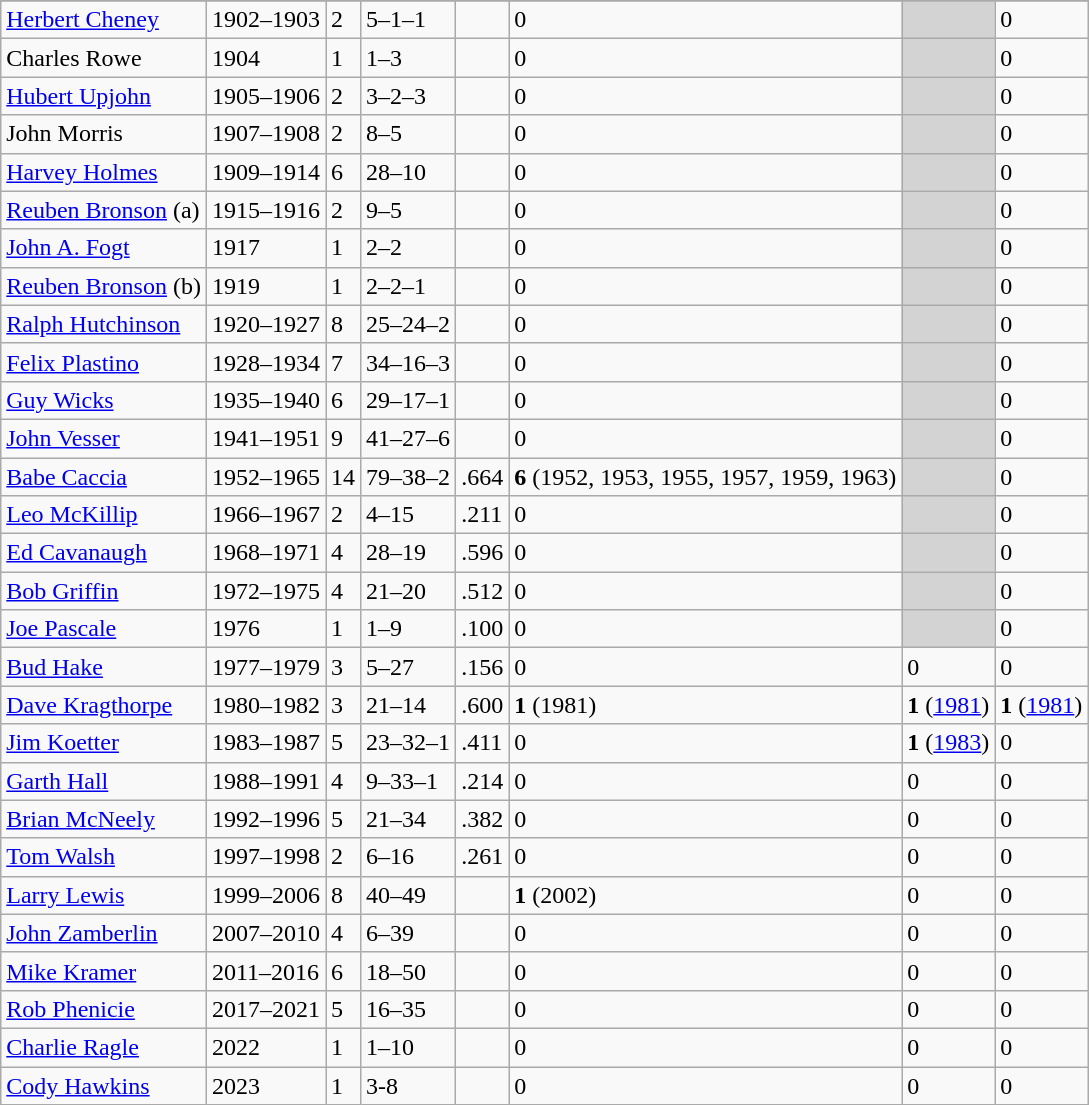<table class="wikitable">
<tr>
</tr>
<tr>
<td><a href='#'>Herbert Cheney</a></td>
<td>1902–1903</td>
<td>2</td>
<td>5–1–1</td>
<td></td>
<td>0</td>
<td bgcolor=lightgrey></td>
<td>0</td>
</tr>
<tr>
<td>Charles Rowe</td>
<td>1904</td>
<td>1</td>
<td>1–3</td>
<td></td>
<td>0</td>
<td bgcolor=lightgrey></td>
<td>0</td>
</tr>
<tr>
<td><a href='#'>Hubert Upjohn</a></td>
<td>1905–1906</td>
<td>2</td>
<td>3–2–3</td>
<td></td>
<td>0</td>
<td bgcolor=lightgrey></td>
<td>0</td>
</tr>
<tr>
<td>John Morris</td>
<td>1907–1908</td>
<td>2</td>
<td>8–5</td>
<td></td>
<td>0</td>
<td bgcolor=lightgrey></td>
<td>0</td>
</tr>
<tr>
<td><a href='#'>Harvey Holmes</a></td>
<td>1909–1914</td>
<td>6</td>
<td>28–10</td>
<td></td>
<td>0</td>
<td bgcolor=lightgrey></td>
<td>0</td>
</tr>
<tr>
<td><a href='#'>Reuben Bronson</a> (a)</td>
<td>1915–1916</td>
<td>2</td>
<td>9–5</td>
<td></td>
<td>0</td>
<td bgcolor=lightgrey></td>
<td>0</td>
</tr>
<tr>
<td><a href='#'>John A. Fogt</a></td>
<td>1917</td>
<td>1</td>
<td>2–2</td>
<td></td>
<td>0</td>
<td bgcolor=lightgrey></td>
<td>0</td>
</tr>
<tr>
<td><a href='#'>Reuben Bronson</a> (b)</td>
<td>1919</td>
<td>1</td>
<td>2–2–1</td>
<td></td>
<td>0</td>
<td bgcolor=lightgrey></td>
<td>0</td>
</tr>
<tr>
<td><a href='#'>Ralph Hutchinson</a></td>
<td>1920–1927</td>
<td>8</td>
<td>25–24–2</td>
<td></td>
<td>0</td>
<td bgcolor=lightgrey></td>
<td>0</td>
</tr>
<tr>
<td><a href='#'>Felix Plastino</a></td>
<td>1928–1934</td>
<td>7</td>
<td>34–16–3</td>
<td></td>
<td>0</td>
<td bgcolor=lightgrey></td>
<td>0</td>
</tr>
<tr>
<td><a href='#'>Guy Wicks</a></td>
<td>1935–1940</td>
<td>6</td>
<td>29–17–1</td>
<td></td>
<td>0</td>
<td bgcolor=lightgrey></td>
<td>0</td>
</tr>
<tr>
<td><a href='#'>John Vesser</a></td>
<td>1941–1951</td>
<td>9</td>
<td>41–27–6</td>
<td></td>
<td>0</td>
<td bgcolor=lightgrey></td>
<td>0</td>
</tr>
<tr>
<td><a href='#'>Babe Caccia</a></td>
<td>1952–1965</td>
<td>14</td>
<td>79–38–2</td>
<td>.664</td>
<td><strong>6</strong> (1952, 1953, 1955, 1957, 1959, 1963)</td>
<td bgcolor=lightgrey></td>
<td>0</td>
</tr>
<tr>
<td><a href='#'>Leo McKillip</a></td>
<td>1966–1967</td>
<td>2</td>
<td>4–15</td>
<td>.211</td>
<td>0</td>
<td bgcolor=lightgrey></td>
<td>0</td>
</tr>
<tr>
<td><a href='#'>Ed Cavanaugh</a></td>
<td>1968–1971</td>
<td>4</td>
<td>28–19</td>
<td>.596</td>
<td>0</td>
<td bgcolor=lightgrey></td>
<td>0</td>
</tr>
<tr>
<td><a href='#'>Bob Griffin</a></td>
<td>1972–1975</td>
<td>4</td>
<td>21–20</td>
<td>.512</td>
<td>0</td>
<td bgcolor=lightgrey></td>
<td>0</td>
</tr>
<tr>
<td><a href='#'>Joe Pascale</a></td>
<td>1976</td>
<td>1</td>
<td>1–9</td>
<td>.100</td>
<td>0</td>
<td bgcolor=lightgrey></td>
<td>0</td>
</tr>
<tr>
<td><a href='#'>Bud Hake</a></td>
<td>1977–1979</td>
<td>3</td>
<td>5–27</td>
<td>.156</td>
<td>0</td>
<td>0</td>
<td>0</td>
</tr>
<tr>
<td><a href='#'>Dave Kragthorpe</a></td>
<td>1980–1982</td>
<td>3</td>
<td>21–14</td>
<td>.600</td>
<td><strong>1</strong> (1981)</td>
<td><strong>1</strong> (<a href='#'>1981</a>)</td>
<td><strong>1</strong> (<a href='#'>1981</a>)</td>
</tr>
<tr>
<td><a href='#'>Jim Koetter</a></td>
<td>1983–1987</td>
<td>5</td>
<td>23–32–1</td>
<td>.411</td>
<td>0</td>
<td><strong>1</strong> (<a href='#'>1983</a>)</td>
<td>0</td>
</tr>
<tr>
<td><a href='#'>Garth Hall</a></td>
<td>1988–1991</td>
<td>4</td>
<td>9–33–1</td>
<td>.214</td>
<td>0</td>
<td>0</td>
<td>0</td>
</tr>
<tr>
<td><a href='#'>Brian McNeely</a></td>
<td>1992–1996</td>
<td>5</td>
<td>21–34</td>
<td>.382</td>
<td>0</td>
<td>0</td>
<td>0</td>
</tr>
<tr>
<td><a href='#'>Tom Walsh</a></td>
<td>1997–1998</td>
<td>2</td>
<td>6–16</td>
<td>.261</td>
<td>0</td>
<td>0</td>
<td>0</td>
</tr>
<tr>
<td><a href='#'>Larry Lewis</a></td>
<td>1999–2006</td>
<td>8</td>
<td>40–49</td>
<td></td>
<td><strong>1</strong> (2002)</td>
<td>0</td>
<td>0</td>
</tr>
<tr>
<td><a href='#'>John Zamberlin</a></td>
<td>2007–2010</td>
<td>4</td>
<td>6–39</td>
<td></td>
<td>0</td>
<td>0</td>
<td>0</td>
</tr>
<tr>
<td><a href='#'>Mike Kramer</a></td>
<td>2011–2016</td>
<td>6</td>
<td>18–50</td>
<td></td>
<td>0</td>
<td>0</td>
<td>0</td>
</tr>
<tr>
<td><a href='#'>Rob Phenicie</a></td>
<td>2017–2021</td>
<td>5</td>
<td>16–35</td>
<td></td>
<td>0</td>
<td>0</td>
<td>0</td>
</tr>
<tr>
<td><a href='#'>Charlie Ragle</a></td>
<td>2022</td>
<td>1</td>
<td>1–10</td>
<td></td>
<td>0</td>
<td>0</td>
<td>0</td>
</tr>
<tr>
<td><a href='#'>Cody Hawkins</a></td>
<td>2023</td>
<td>1</td>
<td>3-8</td>
<td></td>
<td>0</td>
<td>0</td>
<td>0</td>
</tr>
</table>
